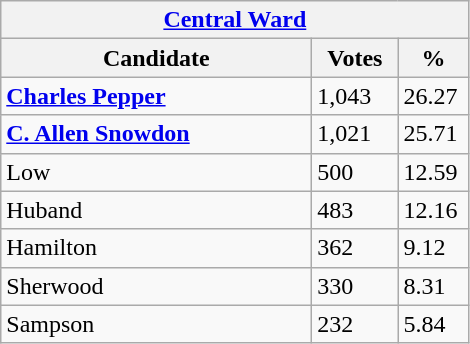<table class="wikitable">
<tr>
<th colspan="3"><a href='#'>Central Ward</a></th>
</tr>
<tr>
<th style="width: 200px">Candidate</th>
<th style="width: 50px">Votes</th>
<th style="width: 40px">%</th>
</tr>
<tr>
<td><strong><a href='#'>Charles Pepper</a></strong></td>
<td>1,043</td>
<td>26.27</td>
</tr>
<tr>
<td><strong><a href='#'>C. Allen Snowdon</a></strong></td>
<td>1,021</td>
<td>25.71</td>
</tr>
<tr>
<td>Low</td>
<td>500</td>
<td>12.59</td>
</tr>
<tr>
<td>Huband</td>
<td>483</td>
<td>12.16</td>
</tr>
<tr>
<td>Hamilton</td>
<td>362</td>
<td>9.12</td>
</tr>
<tr>
<td>Sherwood</td>
<td>330</td>
<td>8.31</td>
</tr>
<tr>
<td>Sampson</td>
<td>232</td>
<td>5.84</td>
</tr>
</table>
